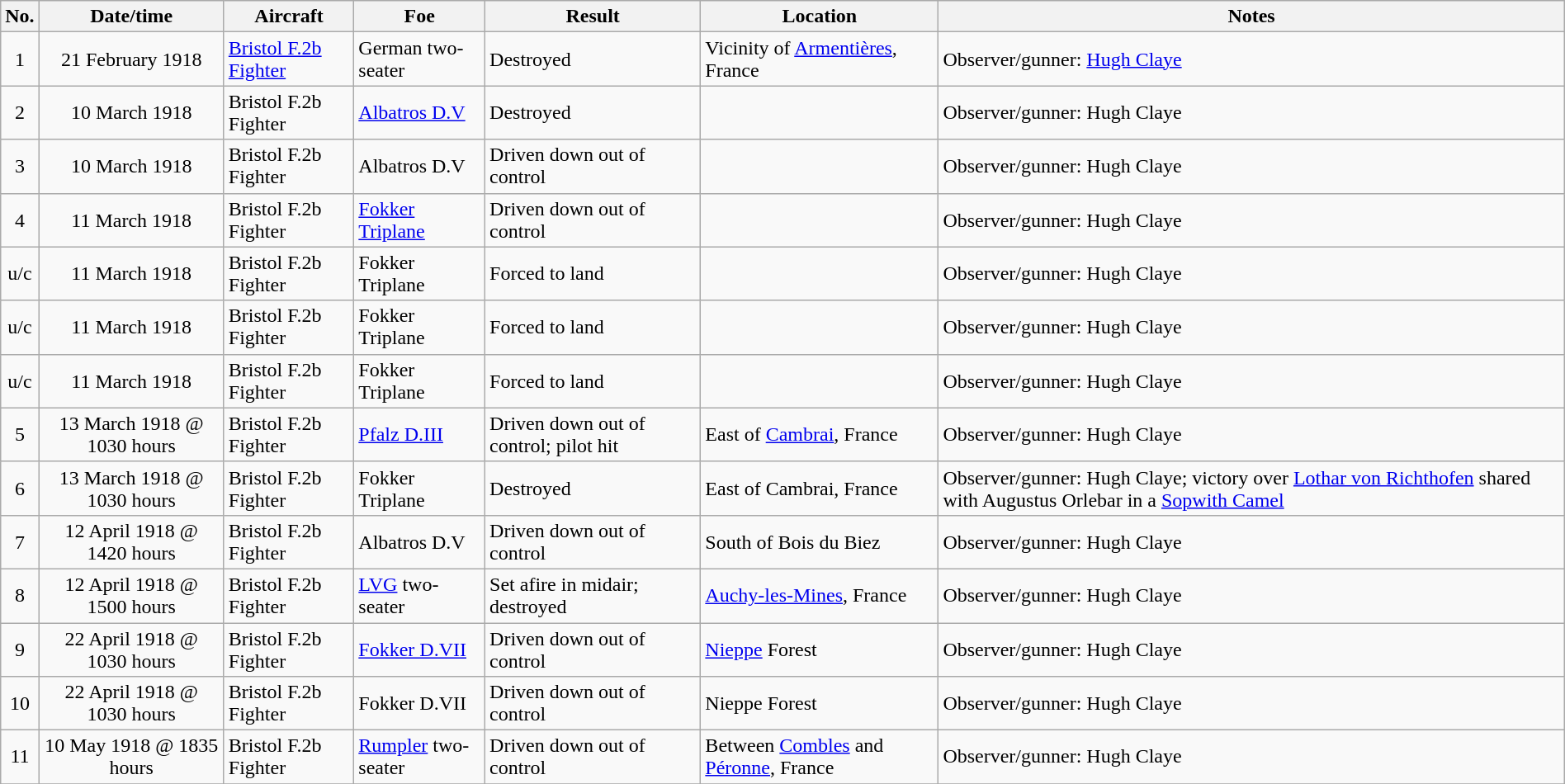<table class="wikitable" border="1" style="margin: 1em auto 1em auto">
<tr>
<th>No.</th>
<th>Date/time</th>
<th>Aircraft</th>
<th>Foe</th>
<th>Result</th>
<th>Location</th>
<th>Notes</th>
</tr>
<tr>
<td align="center">1</td>
<td align="center">21 February 1918</td>
<td><a href='#'>Bristol F.2b Fighter</a></td>
<td>German two-seater</td>
<td>Destroyed</td>
<td>Vicinity of <a href='#'>Armentières</a>, France</td>
<td>Observer/gunner: <a href='#'>Hugh Claye</a></td>
</tr>
<tr>
<td align="center">2</td>
<td align="center">10 March 1918</td>
<td>Bristol F.2b Fighter</td>
<td><a href='#'>Albatros D.V</a></td>
<td>Destroyed</td>
<td></td>
<td>Observer/gunner: Hugh Claye</td>
</tr>
<tr>
<td align="center">3</td>
<td align="center">10 March 1918</td>
<td>Bristol F.2b Fighter</td>
<td>Albatros D.V</td>
<td>Driven down out of control</td>
<td></td>
<td>Observer/gunner: Hugh Claye</td>
</tr>
<tr>
<td align="center">4</td>
<td align="center">11 March 1918</td>
<td>Bristol F.2b Fighter</td>
<td><a href='#'>Fokker Triplane</a></td>
<td>Driven down out of control</td>
<td></td>
<td>Observer/gunner: Hugh Claye</td>
</tr>
<tr>
<td align="center">u/c</td>
<td align="center">11 March 1918</td>
<td>Bristol F.2b Fighter</td>
<td>Fokker Triplane</td>
<td>Forced to land</td>
<td></td>
<td>Observer/gunner: Hugh Claye</td>
</tr>
<tr>
<td align="center">u/c</td>
<td align="center">11 March 1918</td>
<td>Bristol F.2b Fighter</td>
<td>Fokker Triplane</td>
<td>Forced to land</td>
<td></td>
<td>Observer/gunner: Hugh Claye</td>
</tr>
<tr>
<td align="center">u/c</td>
<td align="center">11 March 1918</td>
<td>Bristol F.2b Fighter</td>
<td>Fokker Triplane</td>
<td>Forced to land</td>
<td></td>
<td>Observer/gunner: Hugh Claye</td>
</tr>
<tr>
<td align="center">5</td>
<td align="center">13 March 1918 @ 1030 hours</td>
<td>Bristol F.2b Fighter</td>
<td><a href='#'>Pfalz D.III</a></td>
<td>Driven down out of control; pilot hit</td>
<td>East of <a href='#'>Cambrai</a>, France</td>
<td>Observer/gunner: Hugh Claye</td>
</tr>
<tr>
<td align="center">6</td>
<td align="center">13 March 1918 @ 1030 hours</td>
<td>Bristol F.2b Fighter</td>
<td>Fokker Triplane</td>
<td>Destroyed</td>
<td>East of Cambrai, France</td>
<td>Observer/gunner: Hugh Claye; victory over <a href='#'>Lothar von Richthofen</a> shared with Augustus Orlebar in a <a href='#'>Sopwith Camel</a></td>
</tr>
<tr>
<td align="center">7</td>
<td align="center">12 April 1918 @ 1420 hours</td>
<td>Bristol F.2b Fighter</td>
<td>Albatros D.V</td>
<td>Driven down out of control</td>
<td>South of Bois du Biez</td>
<td>Observer/gunner: Hugh Claye</td>
</tr>
<tr>
<td align="center">8</td>
<td align="center">12 April 1918 @ 1500 hours</td>
<td>Bristol F.2b Fighter</td>
<td><a href='#'>LVG</a> two-seater</td>
<td>Set afire in midair; destroyed</td>
<td><a href='#'>Auchy-les-Mines</a>, France</td>
<td>Observer/gunner: Hugh Claye</td>
</tr>
<tr>
<td align="center">9</td>
<td align="center">22 April 1918 @ 1030 hours</td>
<td>Bristol F.2b Fighter</td>
<td><a href='#'>Fokker D.VII</a></td>
<td>Driven down out of control</td>
<td><a href='#'>Nieppe</a> Forest</td>
<td>Observer/gunner: Hugh Claye</td>
</tr>
<tr>
<td align="center">10</td>
<td align="center">22 April 1918 @ 1030 hours</td>
<td>Bristol F.2b Fighter</td>
<td>Fokker D.VII</td>
<td>Driven down out of control</td>
<td>Nieppe Forest</td>
<td>Observer/gunner: Hugh Claye</td>
</tr>
<tr>
<td align="center">11</td>
<td align="center">10 May 1918 @ 1835 hours</td>
<td>Bristol F.2b Fighter</td>
<td><a href='#'>Rumpler</a> two-seater</td>
<td>Driven down out of control</td>
<td>Between <a href='#'>Combles</a> and <a href='#'>Péronne</a>, France</td>
<td>Observer/gunner: Hugh Claye</td>
</tr>
<tr>
</tr>
</table>
